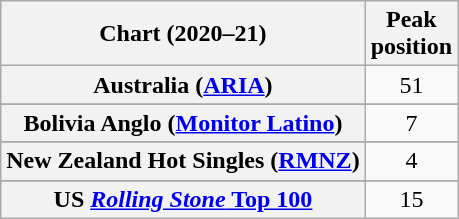<table class="wikitable sortable plainrowheaders" style="text-align:center">
<tr>
<th scope="col">Chart (2020–21)</th>
<th scope="col">Peak<br>position</th>
</tr>
<tr>
<th scope="row">Australia (<a href='#'>ARIA</a>)</th>
<td>51</td>
</tr>
<tr>
</tr>
<tr>
</tr>
<tr>
<th scope="row">Bolivia Anglo (<a href='#'>Monitor Latino</a>)</th>
<td>7</td>
</tr>
<tr>
</tr>
<tr>
</tr>
<tr>
</tr>
<tr>
</tr>
<tr>
<th scope="row">New Zealand Hot Singles (<a href='#'>RMNZ</a>)</th>
<td>4</td>
</tr>
<tr>
</tr>
<tr>
</tr>
<tr>
</tr>
<tr>
</tr>
<tr>
</tr>
<tr>
<th scope="row">US <a href='#'><em>Rolling Stone</em> Top 100</a></th>
<td>15</td>
</tr>
</table>
